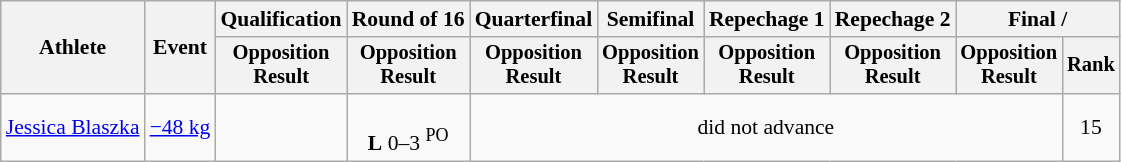<table class="wikitable" style="font-size:90%">
<tr>
<th rowspan=2>Athlete</th>
<th rowspan=2>Event</th>
<th>Qualification</th>
<th>Round of 16</th>
<th>Quarterfinal</th>
<th>Semifinal</th>
<th>Repechage 1</th>
<th>Repechage 2</th>
<th colspan=2>Final / </th>
</tr>
<tr style="font-size: 95%">
<th>Opposition<br>Result</th>
<th>Opposition<br>Result</th>
<th>Opposition<br>Result</th>
<th>Opposition<br>Result</th>
<th>Opposition<br>Result</th>
<th>Opposition<br>Result</th>
<th>Opposition<br>Result</th>
<th>Rank</th>
</tr>
<tr align=center>
<td align=left><a href='#'>Jessica Blaszka</a></td>
<td align=left><a href='#'>−48 kg</a></td>
<td></td>
<td><br><strong>L</strong> 0–3 <sup>PO</sup></td>
<td colspan=5>did not advance</td>
<td>15</td>
</tr>
</table>
